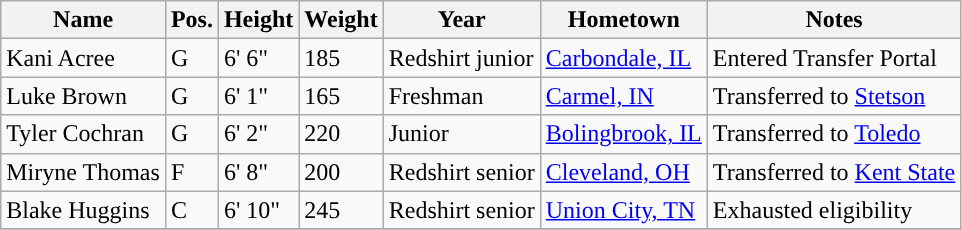<table class="wikitable sortable" border="1">
<tr align=center>
<th>Name</th>
<th>Pos.</th>
<th>Height</th>
<th>Weight</th>
<th>Year</th>
<th>Hometown</th>
<th>Notes</th>
</tr>
<tr>
<td>Kani Acree</td>
<td>G</td>
<td>6' 6"</td>
<td>185</td>
<td>Redshirt junior</td>
<td><a href='#'>Carbondale, IL</a></td>
<td>Entered Transfer Portal</td>
</tr>
<tr>
<td>Luke Brown</td>
<td>G</td>
<td>6' 1"</td>
<td>165</td>
<td>Freshman</td>
<td><a href='#'>Carmel, IN</a></td>
<td>Transferred to <a href='#'>Stetson</a></td>
</tr>
<tr>
<td>Tyler Cochran</td>
<td>G</td>
<td>6' 2"</td>
<td>220</td>
<td>Junior</td>
<td><a href='#'>Bolingbrook, IL</a></td>
<td>Transferred to <a href='#'>Toledo</a></td>
</tr>
<tr>
<td>Miryne Thomas</td>
<td>F</td>
<td>6' 8"</td>
<td>200</td>
<td>Redshirt senior</td>
<td><a href='#'>Cleveland, OH</a></td>
<td>Transferred to <a href='#'>Kent State</a></td>
</tr>
<tr>
<td>Blake Huggins</td>
<td>C</td>
<td>6' 10"</td>
<td>245</td>
<td>Redshirt senior</td>
<td><a href='#'>Union City, TN</a></td>
<td>Exhausted eligibility</td>
</tr>
<tr>
</tr>
</table>
